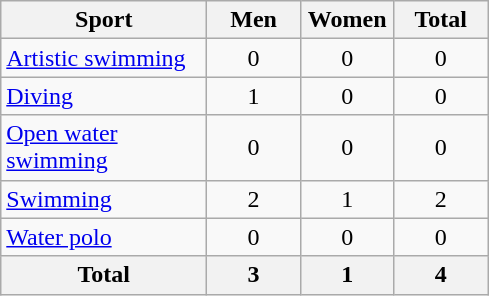<table class="wikitable sortable" style="text-align:center;">
<tr>
<th width=130>Sport</th>
<th width=55>Men</th>
<th width=55>Women</th>
<th width=55>Total</th>
</tr>
<tr>
<td align=left><a href='#'>Artistic swimming</a></td>
<td>0</td>
<td>0</td>
<td>0</td>
</tr>
<tr>
<td align=left><a href='#'>Diving</a></td>
<td>1</td>
<td>0</td>
<td>0</td>
</tr>
<tr>
<td align=left><a href='#'>Open water swimming</a></td>
<td>0</td>
<td>0</td>
<td>0</td>
</tr>
<tr>
<td align=left><a href='#'>Swimming</a></td>
<td>2</td>
<td>1</td>
<td>2</td>
</tr>
<tr>
<td align=left><a href='#'>Water polo</a></td>
<td>0</td>
<td>0</td>
<td>0</td>
</tr>
<tr>
<th>Total</th>
<th>3</th>
<th>1</th>
<th>4</th>
</tr>
</table>
